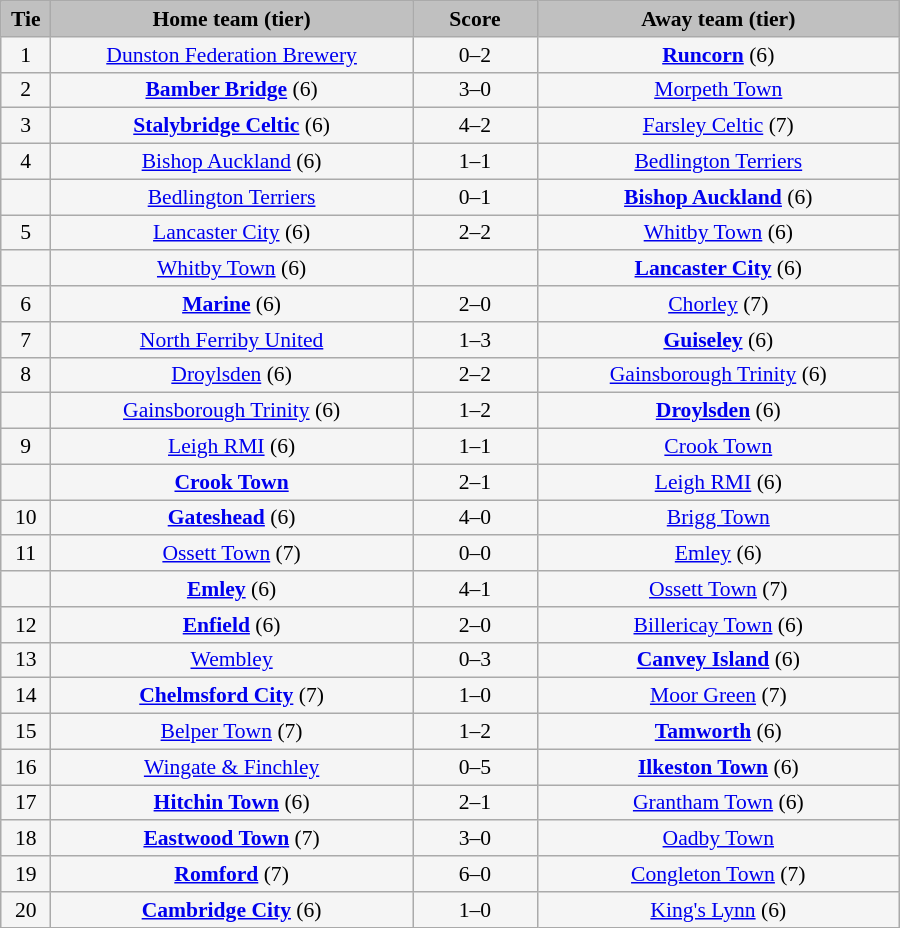<table class="wikitable" style="width: 600px; background:WhiteSmoke; text-align:center; font-size:90%">
<tr>
<td scope="col" style="width:  5.00%; background:silver;"><strong>Tie</strong></td>
<td scope="col" style="width: 36.25%; background:silver;"><strong>Home team (tier)</strong></td>
<td scope="col" style="width: 12.50%; background:silver;"><strong>Score</strong></td>
<td scope="col" style="width: 36.25%; background:silver;"><strong>Away team (tier)</strong></td>
</tr>
<tr>
<td>1</td>
<td><a href='#'>Dunston Federation Brewery</a></td>
<td>0–2</td>
<td><strong><a href='#'>Runcorn</a></strong> (6)</td>
</tr>
<tr>
<td>2</td>
<td><strong><a href='#'>Bamber Bridge</a></strong> (6)</td>
<td>3–0</td>
<td><a href='#'>Morpeth Town</a></td>
</tr>
<tr>
<td>3</td>
<td><strong><a href='#'>Stalybridge Celtic</a></strong> (6)</td>
<td>4–2</td>
<td><a href='#'>Farsley Celtic</a> (7)</td>
</tr>
<tr>
<td>4</td>
<td><a href='#'>Bishop Auckland</a> (6)</td>
<td>1–1</td>
<td><a href='#'>Bedlington Terriers</a></td>
</tr>
<tr>
<td><em></em></td>
<td><a href='#'>Bedlington Terriers</a></td>
<td>0–1</td>
<td><strong><a href='#'>Bishop Auckland</a></strong> (6)</td>
</tr>
<tr>
<td>5</td>
<td><a href='#'>Lancaster City</a> (6)</td>
<td>2–2</td>
<td><a href='#'>Whitby Town</a> (6)</td>
</tr>
<tr>
<td><em></em></td>
<td><a href='#'>Whitby Town</a> (6)</td>
<td></td>
<td><strong><a href='#'>Lancaster City</a></strong> (6)</td>
</tr>
<tr>
<td>6</td>
<td><strong><a href='#'>Marine</a></strong> (6)</td>
<td>2–0</td>
<td><a href='#'>Chorley</a> (7)</td>
</tr>
<tr>
<td>7</td>
<td><a href='#'>North Ferriby United</a></td>
<td>1–3</td>
<td><strong><a href='#'>Guiseley</a></strong> (6)</td>
</tr>
<tr>
<td>8</td>
<td><a href='#'>Droylsden</a> (6)</td>
<td>2–2</td>
<td><a href='#'>Gainsborough Trinity</a> (6)</td>
</tr>
<tr>
<td><em></em></td>
<td><a href='#'>Gainsborough Trinity</a> (6)</td>
<td>1–2</td>
<td><strong><a href='#'>Droylsden</a></strong> (6)</td>
</tr>
<tr>
<td>9</td>
<td><a href='#'>Leigh RMI</a> (6)</td>
<td>1–1</td>
<td><a href='#'>Crook Town</a></td>
</tr>
<tr>
<td><em></em></td>
<td><strong><a href='#'>Crook Town</a></strong></td>
<td>2–1</td>
<td><a href='#'>Leigh RMI</a> (6)</td>
</tr>
<tr>
<td>10</td>
<td><strong><a href='#'>Gateshead</a></strong> (6)</td>
<td>4–0</td>
<td><a href='#'>Brigg Town</a></td>
</tr>
<tr>
<td>11</td>
<td><a href='#'>Ossett Town</a> (7)</td>
<td>0–0</td>
<td><a href='#'>Emley</a> (6)</td>
</tr>
<tr>
<td><em></em></td>
<td><strong><a href='#'>Emley</a></strong> (6)</td>
<td>4–1</td>
<td><a href='#'>Ossett Town</a> (7)</td>
</tr>
<tr>
<td>12</td>
<td><strong><a href='#'>Enfield</a></strong> (6)</td>
<td>2–0</td>
<td><a href='#'>Billericay Town</a> (6)</td>
</tr>
<tr>
<td>13</td>
<td><a href='#'>Wembley</a></td>
<td>0–3</td>
<td><strong><a href='#'>Canvey Island</a></strong> (6)</td>
</tr>
<tr>
<td>14</td>
<td><strong><a href='#'>Chelmsford City</a></strong> (7)</td>
<td>1–0</td>
<td><a href='#'>Moor Green</a> (7)</td>
</tr>
<tr>
<td>15</td>
<td><a href='#'>Belper Town</a> (7)</td>
<td>1–2</td>
<td><strong><a href='#'>Tamworth</a></strong> (6)</td>
</tr>
<tr>
<td>16</td>
<td><a href='#'>Wingate & Finchley</a></td>
<td>0–5</td>
<td><strong><a href='#'>Ilkeston Town</a></strong> (6)</td>
</tr>
<tr>
<td>17</td>
<td><strong><a href='#'>Hitchin Town</a></strong> (6)</td>
<td>2–1</td>
<td><a href='#'>Grantham Town</a> (6)</td>
</tr>
<tr>
<td>18</td>
<td><strong><a href='#'>Eastwood Town</a></strong> (7)</td>
<td>3–0</td>
<td><a href='#'>Oadby Town</a></td>
</tr>
<tr>
<td>19</td>
<td><strong><a href='#'>Romford</a></strong> (7)</td>
<td>6–0</td>
<td><a href='#'>Congleton Town</a> (7)</td>
</tr>
<tr>
<td>20</td>
<td><strong><a href='#'>Cambridge City</a></strong> (6)</td>
<td>1–0</td>
<td><a href='#'>King's Lynn</a> (6)</td>
</tr>
</table>
